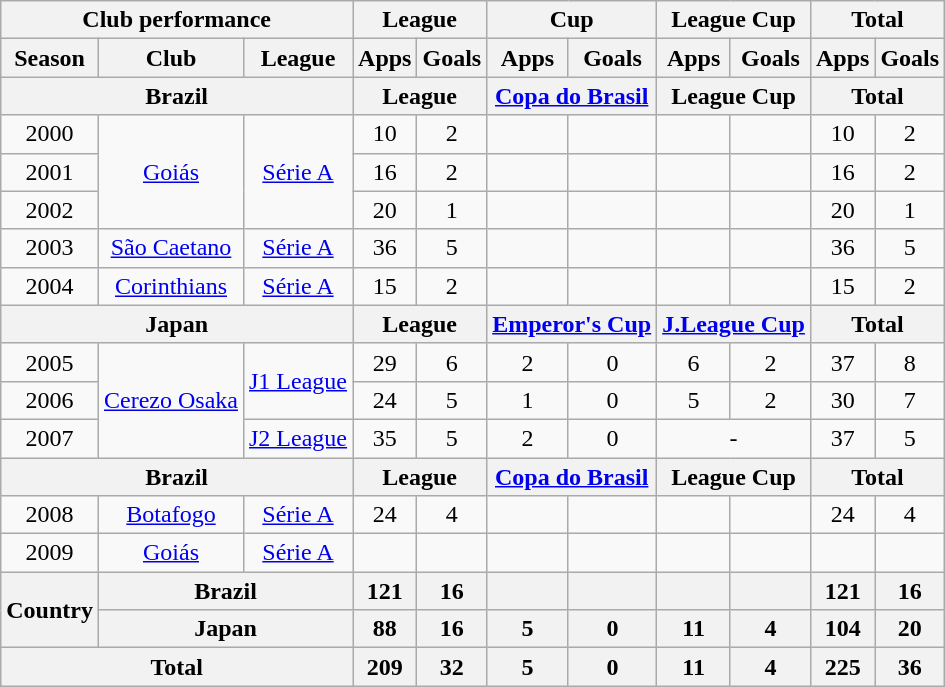<table class="wikitable" style="text-align:center;">
<tr>
<th colspan=3>Club performance</th>
<th colspan=2>League</th>
<th colspan=2>Cup</th>
<th colspan=2>League Cup</th>
<th colspan=2>Total</th>
</tr>
<tr>
<th>Season</th>
<th>Club</th>
<th>League</th>
<th>Apps</th>
<th>Goals</th>
<th>Apps</th>
<th>Goals</th>
<th>Apps</th>
<th>Goals</th>
<th>Apps</th>
<th>Goals</th>
</tr>
<tr>
<th colspan=3>Brazil</th>
<th colspan=2>League</th>
<th colspan=2><a href='#'>Copa do Brasil</a></th>
<th colspan=2>League Cup</th>
<th colspan=2>Total</th>
</tr>
<tr>
<td>2000</td>
<td rowspan=3><a href='#'>Goiás</a></td>
<td rowspan=3><a href='#'>Série A</a></td>
<td>10</td>
<td>2</td>
<td></td>
<td></td>
<td></td>
<td></td>
<td>10</td>
<td>2</td>
</tr>
<tr>
<td>2001</td>
<td>16</td>
<td>2</td>
<td></td>
<td></td>
<td></td>
<td></td>
<td>16</td>
<td>2</td>
</tr>
<tr>
<td>2002</td>
<td>20</td>
<td>1</td>
<td></td>
<td></td>
<td></td>
<td></td>
<td>20</td>
<td>1</td>
</tr>
<tr>
<td>2003</td>
<td><a href='#'>São Caetano</a></td>
<td><a href='#'>Série A</a></td>
<td>36</td>
<td>5</td>
<td></td>
<td></td>
<td></td>
<td></td>
<td>36</td>
<td>5</td>
</tr>
<tr>
<td>2004</td>
<td><a href='#'>Corinthians</a></td>
<td><a href='#'>Série A</a></td>
<td>15</td>
<td>2</td>
<td></td>
<td></td>
<td></td>
<td></td>
<td>15</td>
<td>2</td>
</tr>
<tr>
<th colspan=3>Japan</th>
<th colspan=2>League</th>
<th colspan=2><a href='#'>Emperor's Cup</a></th>
<th colspan=2><a href='#'>J.League Cup</a></th>
<th colspan=2>Total</th>
</tr>
<tr>
<td>2005</td>
<td rowspan=3><a href='#'>Cerezo Osaka</a></td>
<td rowspan=2><a href='#'>J1 League</a></td>
<td>29</td>
<td>6</td>
<td>2</td>
<td>0</td>
<td>6</td>
<td>2</td>
<td>37</td>
<td>8</td>
</tr>
<tr>
<td>2006</td>
<td>24</td>
<td>5</td>
<td>1</td>
<td>0</td>
<td>5</td>
<td>2</td>
<td>30</td>
<td>7</td>
</tr>
<tr>
<td>2007</td>
<td><a href='#'>J2 League</a></td>
<td>35</td>
<td>5</td>
<td>2</td>
<td>0</td>
<td colspan=2>-</td>
<td>37</td>
<td>5</td>
</tr>
<tr>
<th colspan=3>Brazil</th>
<th colspan=2>League</th>
<th colspan=2><a href='#'>Copa do Brasil</a></th>
<th colspan=2>League Cup</th>
<th colspan=2>Total</th>
</tr>
<tr>
<td>2008</td>
<td><a href='#'>Botafogo</a></td>
<td><a href='#'>Série A</a></td>
<td>24</td>
<td>4</td>
<td></td>
<td></td>
<td></td>
<td></td>
<td>24</td>
<td>4</td>
</tr>
<tr>
<td>2009</td>
<td><a href='#'>Goiás</a></td>
<td><a href='#'>Série A</a></td>
<td></td>
<td></td>
<td></td>
<td></td>
<td></td>
<td></td>
<td></td>
<td></td>
</tr>
<tr>
<th rowspan=2>Country</th>
<th colspan=2>Brazil</th>
<th>121</th>
<th>16</th>
<th></th>
<th></th>
<th></th>
<th></th>
<th>121</th>
<th>16</th>
</tr>
<tr>
<th colspan=2>Japan</th>
<th>88</th>
<th>16</th>
<th>5</th>
<th>0</th>
<th>11</th>
<th>4</th>
<th>104</th>
<th>20</th>
</tr>
<tr>
<th colspan=3>Total</th>
<th>209</th>
<th>32</th>
<th>5</th>
<th>0</th>
<th>11</th>
<th>4</th>
<th>225</th>
<th>36</th>
</tr>
</table>
